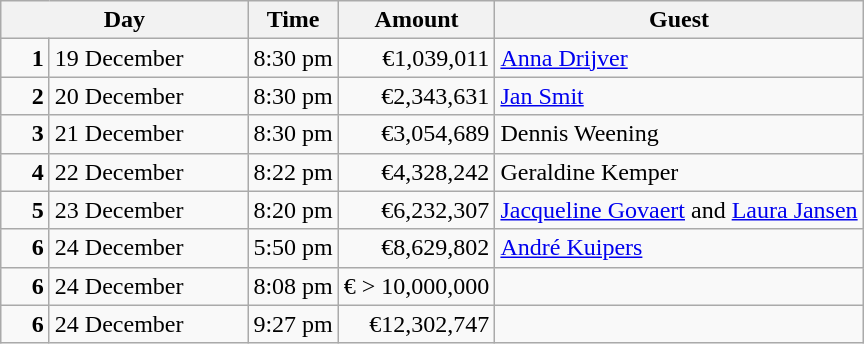<table class="wikitable">
<tr>
<th colspan=2>Day</th>
<th>Time</th>
<th>Amount</th>
<th>Guest</th>
</tr>
<tr>
<td style="text-align:right; width:25px;"><strong>1</strong></td>
<td width=125>19 December</td>
<td align=center>8:30 pm</td>
<td align=right>€1,039,011</td>
<td><a href='#'>Anna Drijver</a></td>
</tr>
<tr>
<td style="text-align:right; width:25px;"><strong>2</strong></td>
<td width=125>20 December</td>
<td align=center>8:30 pm</td>
<td align=right>€2,343,631</td>
<td><a href='#'>Jan Smit</a></td>
</tr>
<tr>
<td style="text-align:right; width:25px;"><strong>3</strong></td>
<td width=125>21 December</td>
<td align=center>8:30 pm</td>
<td align=right>€3,054,689</td>
<td>Dennis Weening</td>
</tr>
<tr>
<td style="text-align:right; width:25px;"><strong>4</strong></td>
<td width=125>22 December</td>
<td align=center>8:22 pm</td>
<td align=right>€4,328,242</td>
<td>Geraldine Kemper</td>
</tr>
<tr>
<td style="text-align:right; width:25px;"><strong>5</strong></td>
<td width=125>23 December</td>
<td align=center>8:20 pm</td>
<td align=right>€6,232,307</td>
<td><a href='#'>Jacqueline Govaert</a> and <a href='#'>Laura Jansen</a></td>
</tr>
<tr>
<td style="text-align:right; width:25px;"><strong>6</strong></td>
<td width=125>24 December</td>
<td align=center>5:50 pm</td>
<td align=right>€8,629,802</td>
<td><a href='#'>André Kuipers</a></td>
</tr>
<tr>
<td style="text-align:right; width:25px;"><strong>6</strong></td>
<td width=125>24 December</td>
<td align=center>8:08 pm</td>
<td align=right>€ > 10,000,000</td>
<td></td>
</tr>
<tr>
<td style="text-align:right; width:25px;"><strong>6</strong></td>
<td width=125>24 December</td>
<td align=center>9:27 pm</td>
<td align=right>€12,302,747</td>
<td></td>
</tr>
</table>
